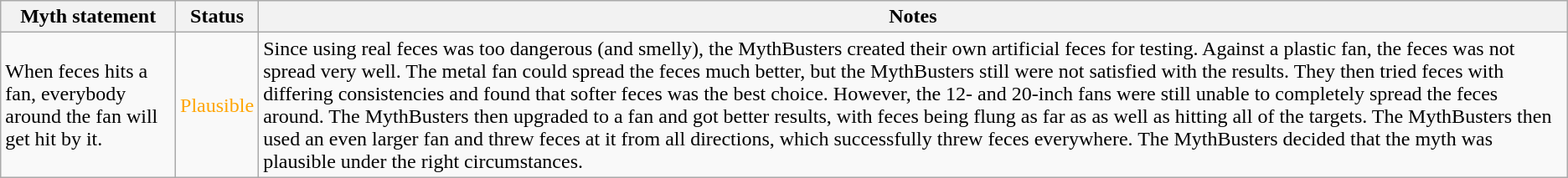<table class="wikitable plainrowheaders">
<tr>
<th>Myth statement</th>
<th>Status</th>
<th>Notes</th>
</tr>
<tr>
<td>When feces hits a fan, everybody around the fan will get hit by it.</td>
<td style="color:orange">Plausible</td>
<td>Since using real feces was too dangerous (and smelly), the MythBusters created their own artificial feces for testing. Against a plastic  fan, the feces was not spread very well. The metal  fan could spread the feces much better, but the MythBusters still were not satisfied with the results. They then tried feces with differing consistencies and found that softer feces was the best choice. However, the 12- and 20-inch fans were still unable to completely spread the feces around. The MythBusters then upgraded to a  fan and got better results, with feces being flung as far as  as well as hitting all of the targets. The MythBusters then used an even larger fan and threw feces at it from all directions, which successfully threw feces everywhere. The MythBusters decided that the myth was plausible under the right circumstances.</td>
</tr>
</table>
